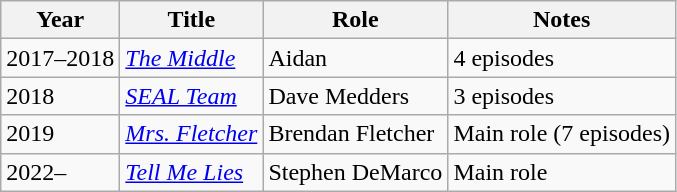<table class="wikitable sortable">
<tr>
<th>Year</th>
<th>Title</th>
<th>Role</th>
<th class="unsortable">Notes</th>
</tr>
<tr>
<td>2017–2018</td>
<td><em><a href='#'>The Middle</a></em></td>
<td>Aidan</td>
<td>4 episodes</td>
</tr>
<tr>
<td>2018</td>
<td><em><a href='#'>SEAL Team</a></em></td>
<td>Dave Medders</td>
<td>3 episodes</td>
</tr>
<tr>
<td>2019</td>
<td><em><a href='#'>Mrs. Fletcher</a></em></td>
<td>Brendan Fletcher</td>
<td>Main role (7 episodes)</td>
</tr>
<tr>
<td>2022–</td>
<td><em><a href='#'>Tell Me Lies</a></em></td>
<td>Stephen DeMarco</td>
<td>Main role</td>
</tr>
</table>
